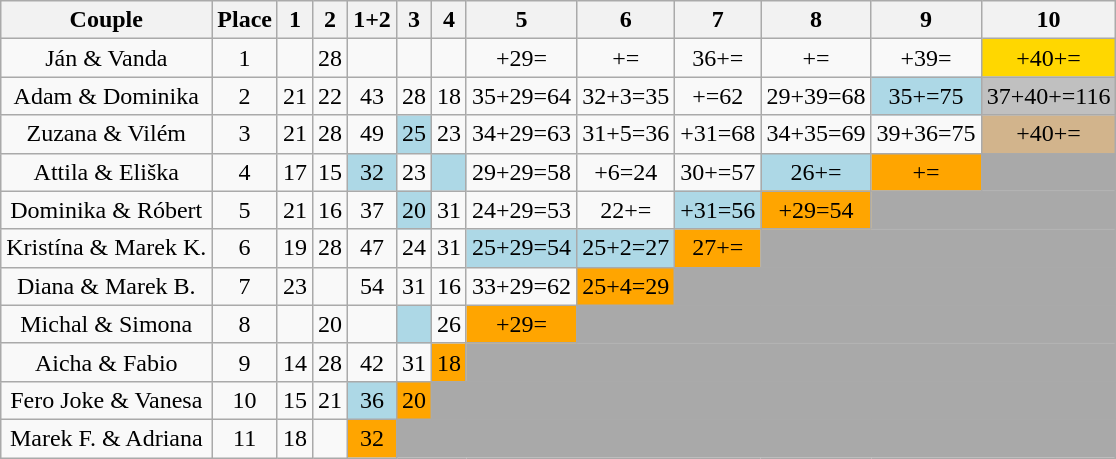<table class="wikitable sortable" align="center" style="text-align:center">
<tr>
<th>Couple</th>
<th>Place</th>
<th>1</th>
<th>2</th>
<th>1+2</th>
<th>3</th>
<th>4</th>
<th>5</th>
<th>6</th>
<th>7</th>
<th>8</th>
<th>9</th>
<th>10</th>
</tr>
<tr>
<td>Ján & Vanda</td>
<td>1</td>
<td></td>
<td>28</td>
<td></td>
<td></td>
<td></td>
<td>+29=</td>
<td>+=</td>
<td>36+=</td>
<td>+=</td>
<td>+39=</td>
<td bgcolor=gold>+40+=</td>
</tr>
<tr>
<td>Adam & Dominika</td>
<td>2</td>
<td>21</td>
<td>22</td>
<td>43</td>
<td>28</td>
<td>18</td>
<td>35+29=64</td>
<td>32+3=35</td>
<td>+=62</td>
<td>29+39=68</td>
<td bgcolor=lightblue>35+=75</td>
<td bgcolor=silver>37+40+=116</td>
</tr>
<tr>
<td>Zuzana & Vilém</td>
<td>3</td>
<td>21</td>
<td>28</td>
<td>49</td>
<td bgcolor=lightblue>25</td>
<td>23</td>
<td>34+29=63</td>
<td>31+5=36</td>
<td>+31=68</td>
<td>34+35=69</td>
<td>39+36=75</td>
<td bgcolor=tan>+40+=</td>
</tr>
<tr>
<td>Attila & Eliška</td>
<td>4</td>
<td>17</td>
<td>15</td>
<td bgcolor=lightblue>32</td>
<td>23</td>
<td bgcolor=lightblue></td>
<td>29+29=58</td>
<td>+6=24</td>
<td>30+=57</td>
<td bgcolor=lightblue>26+=</td>
<td bgcolor=orange>+=</td>
<td bgcolor=darkgrey></td>
</tr>
<tr>
<td>Dominika & Róbert</td>
<td>5</td>
<td>21</td>
<td>16</td>
<td>37</td>
<td bgcolor=lightblue>20</td>
<td>31</td>
<td>24+29=53</td>
<td>22+=</td>
<td bgcolor=lightblue>+31=56</td>
<td bgcolor=orange>+29=54</td>
<td colspan=2 bgcolor=darkgrey></td>
</tr>
<tr>
<td>Kristína & Marek K.</td>
<td>6</td>
<td>19</td>
<td>28</td>
<td>47</td>
<td>24</td>
<td>31</td>
<td bgcolor=lightblue>25+29=54</td>
<td bgcolor=lightblue>25+2=27</td>
<td bgcolor=orange>27+=</td>
<td colspan=3 bgcolor=darkgrey></td>
</tr>
<tr>
<td>Diana & Marek B.</td>
<td>7</td>
<td>23</td>
<td></td>
<td>54</td>
<td>31</td>
<td>16</td>
<td>33+29=62</td>
<td bgcolor=orange>25+4=29</td>
<td colspan=4 bgcolor=darkgrey></td>
</tr>
<tr>
<td>Michal & Simona</td>
<td>8</td>
<td></td>
<td>20</td>
<td></td>
<td bgcolor=lightblue></td>
<td>26</td>
<td bgcolor=orange>+29=</td>
<td colspan=5 bgcolor=darkgrey></td>
</tr>
<tr>
<td>Aicha & Fabio</td>
<td>9</td>
<td>14</td>
<td>28</td>
<td>42</td>
<td>31</td>
<td bgcolor=orange>18</td>
<td colspan=6 bgcolor=darkgrey></td>
</tr>
<tr>
<td>Fero Joke & Vanesa</td>
<td>10</td>
<td>15</td>
<td>21</td>
<td bgcolor=lightblue>36</td>
<td bgcolor=orange>20</td>
<td colspan=7 bgcolor=darkgrey></td>
</tr>
<tr>
<td>Marek F. & Adriana</td>
<td>11</td>
<td>18</td>
<td></td>
<td bgcolor=orange>32</td>
<td colspan=8 bgcolor=darkgrey></td>
</tr>
</table>
